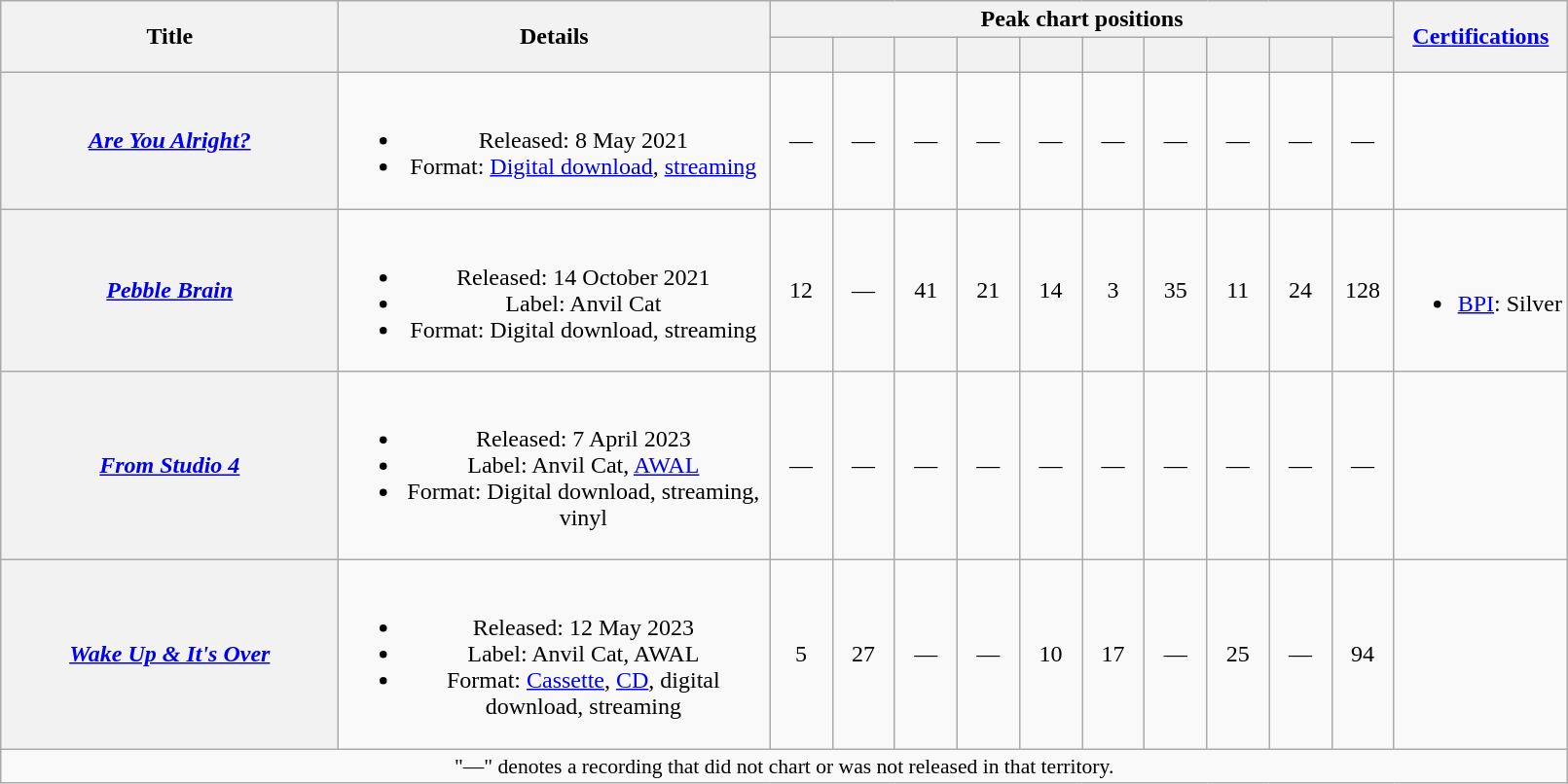<table class="wikitable plainrowheaders" style="text-align:center;">
<tr>
<th scope="col" rowspan="2" style="width:14em;">Title</th>
<th scope="col" rowspan="2" style="width:18em;">Details</th>
<th scope="col" colspan="10">Peak chart positions</th>
<th rowspan="2"><a href='#'>Certifications</a></th>
</tr>
<tr>
<th scope="col" style="width:2.5em;font-size:90%;"><a href='#'></a><br></th>
<th scope="col" style="width:2.5em;font-size:90%;"><a href='#'></a><br></th>
<th scope="col" style="width:2.5em;font-size:90%;"><a href='#'></a><br></th>
<th scope="col" style="width:2.5em;font-size:90%;"><a href='#'></a><br></th>
<th scope="col" style="width:2.5em;font-size:90%;"><a href='#'></a><br></th>
<th scope="col" style="width:2.5em;font-size:90%;"><a href='#'></a><br></th>
<th scope="col" style="width:2.5em;font-size:90%;"><a href='#'></a><br></th>
<th scope="col" style="width:2.5em;font-size:90%;"><a href='#'></a><br></th>
<th scope="col" style="width:2.5em;font-size:90%;"><a href='#'></a><br></th>
<th scope="col" style="width:2.5em;font-size:90%;"><a href='#'></a><br></th>
</tr>
<tr>
<th scope="row"><em><a href='#'>Are You Alright?</a></em></th>
<td><br><ul><li>Released: 8 May 2021</li><li>Format: <a href='#'>Digital download</a>, <a href='#'>streaming</a></li></ul></td>
<td>—</td>
<td>—</td>
<td>—</td>
<td>—</td>
<td>—</td>
<td>—</td>
<td>—</td>
<td>—</td>
<td>—</td>
<td>—</td>
<td></td>
</tr>
<tr>
<th scope="row"><em><a href='#'>Pebble Brain</a></em></th>
<td><br><ul><li>Released: 14 October 2021</li><li>Label: Anvil Cat</li><li>Format: Digital download, streaming</li></ul></td>
<td>12</td>
<td>—</td>
<td>41</td>
<td>21</td>
<td>14</td>
<td>3</td>
<td>35</td>
<td>11</td>
<td>24</td>
<td>128</td>
<td><br><ul><li><a href='#'>BPI</a>: Silver</li></ul></td>
</tr>
<tr>
<th scope="row"><em><a href='#'>From Studio 4</a></em></th>
<td><br><ul><li>Released: 7 April 2023</li><li>Label: Anvil Cat, <a href='#'>AWAL</a></li><li>Format: Digital download, streaming, vinyl</li></ul></td>
<td>—</td>
<td>—</td>
<td>—</td>
<td>—</td>
<td>—</td>
<td>—</td>
<td>—</td>
<td>—</td>
<td>—</td>
<td>—</td>
<td></td>
</tr>
<tr>
<th scope="row"><em><a href='#'>Wake Up & It's Over</a></em></th>
<td><br><ul><li>Released: 12 May 2023</li><li>Label: Anvil Cat, AWAL</li><li>Format: <a href='#'>Cassette</a>, <a href='#'>CD</a>, digital download, streaming</li></ul></td>
<td>5</td>
<td>27</td>
<td>—</td>
<td>—</td>
<td>10</td>
<td>17</td>
<td>—</td>
<td>25</td>
<td>—</td>
<td>94</td>
<td></td>
</tr>
<tr>
<td colspan="13" style="text-align:center; font-size:90%">"—" denotes a recording that did not chart or was not released in that territory.</td>
</tr>
</table>
